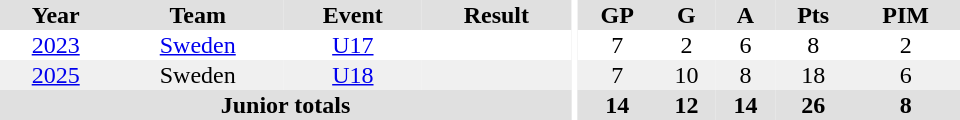<table border="0" cellpadding="1" cellspacing="0" ID="Table3" style="text-align:center; width:40em;">
<tr bgcolor="#e0e0e0">
<th>Year</th>
<th>Team</th>
<th>Event</th>
<th>Result</th>
<th rowspan="99" bgcolor="#ffffff"></th>
<th>GP</th>
<th>G</th>
<th>A</th>
<th>Pts</th>
<th>PIM</th>
</tr>
<tr>
<td><a href='#'>2023</a></td>
<td><a href='#'>Sweden</a></td>
<td><a href='#'>U17</a></td>
<td></td>
<td>7</td>
<td>2</td>
<td>6</td>
<td>8</td>
<td>2</td>
</tr>
<tr bgcolor="#f0f0f0">
<td><a href='#'>2025</a></td>
<td>Sweden</td>
<td><a href='#'>U18</a></td>
<td></td>
<td>7</td>
<td>10</td>
<td>8</td>
<td>18</td>
<td>6</td>
</tr>
<tr bgcolor="#e0e0e0">
<th colspan="4">Junior totals</th>
<th>14</th>
<th>12</th>
<th>14</th>
<th>26</th>
<th>8</th>
</tr>
</table>
